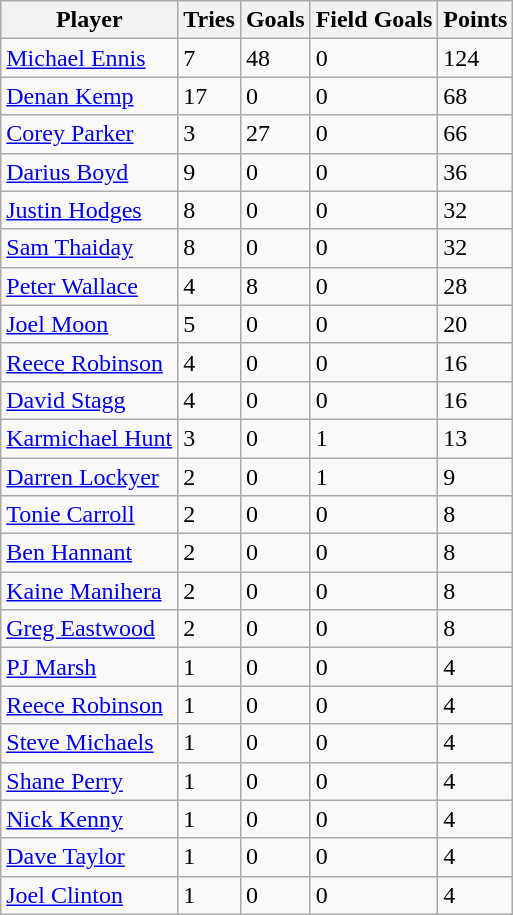<table class="wikitable" style="text-align:left;">
<tr>
<th>Player</th>
<th>Tries</th>
<th>Goals</th>
<th>Field Goals</th>
<th>Points</th>
</tr>
<tr>
<td><a href='#'>Michael Ennis</a></td>
<td>7</td>
<td>48</td>
<td>0</td>
<td>124</td>
</tr>
<tr>
<td><a href='#'>Denan Kemp</a></td>
<td>17</td>
<td>0</td>
<td>0</td>
<td>68</td>
</tr>
<tr>
<td><a href='#'>Corey Parker</a></td>
<td>3</td>
<td>27</td>
<td>0</td>
<td>66</td>
</tr>
<tr>
<td><a href='#'>Darius Boyd</a></td>
<td>9</td>
<td>0</td>
<td>0</td>
<td>36</td>
</tr>
<tr>
<td><a href='#'>Justin Hodges</a></td>
<td>8</td>
<td>0</td>
<td>0</td>
<td>32</td>
</tr>
<tr>
<td><a href='#'>Sam Thaiday</a></td>
<td>8</td>
<td>0</td>
<td>0</td>
<td>32</td>
</tr>
<tr>
<td><a href='#'>Peter Wallace</a></td>
<td>4</td>
<td>8</td>
<td>0</td>
<td>28</td>
</tr>
<tr>
<td><a href='#'>Joel Moon</a></td>
<td>5</td>
<td>0</td>
<td>0</td>
<td>20</td>
</tr>
<tr>
<td><a href='#'>Reece Robinson</a></td>
<td>4</td>
<td>0</td>
<td>0</td>
<td>16</td>
</tr>
<tr>
<td><a href='#'>David Stagg</a></td>
<td>4</td>
<td>0</td>
<td>0</td>
<td>16</td>
</tr>
<tr>
<td><a href='#'>Karmichael Hunt</a></td>
<td>3</td>
<td>0</td>
<td>1</td>
<td>13</td>
</tr>
<tr>
<td><a href='#'>Darren Lockyer</a></td>
<td>2</td>
<td>0</td>
<td>1</td>
<td>9</td>
</tr>
<tr>
<td><a href='#'>Tonie Carroll</a></td>
<td>2</td>
<td>0</td>
<td>0</td>
<td>8</td>
</tr>
<tr>
<td><a href='#'>Ben Hannant</a></td>
<td>2</td>
<td>0</td>
<td>0</td>
<td>8</td>
</tr>
<tr>
<td><a href='#'>Kaine Manihera</a></td>
<td>2</td>
<td>0</td>
<td>0</td>
<td>8</td>
</tr>
<tr>
<td><a href='#'>Greg Eastwood</a></td>
<td>2</td>
<td>0</td>
<td>0</td>
<td>8</td>
</tr>
<tr>
<td><a href='#'>PJ Marsh</a></td>
<td>1</td>
<td>0</td>
<td>0</td>
<td>4</td>
</tr>
<tr>
<td><a href='#'>Reece Robinson</a></td>
<td>1</td>
<td>0</td>
<td>0</td>
<td>4</td>
</tr>
<tr>
<td><a href='#'>Steve Michaels</a></td>
<td>1</td>
<td>0</td>
<td>0</td>
<td>4</td>
</tr>
<tr>
<td><a href='#'>Shane Perry</a></td>
<td>1</td>
<td>0</td>
<td>0</td>
<td>4</td>
</tr>
<tr>
<td><a href='#'>Nick Kenny</a></td>
<td>1</td>
<td>0</td>
<td>0</td>
<td>4</td>
</tr>
<tr>
<td><a href='#'>Dave Taylor</a></td>
<td>1</td>
<td>0</td>
<td>0</td>
<td>4</td>
</tr>
<tr>
<td><a href='#'>Joel Clinton</a></td>
<td>1</td>
<td>0</td>
<td>0</td>
<td>4</td>
</tr>
</table>
